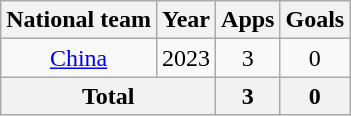<table class="wikitable" style="text-align:center">
<tr>
<th>National team</th>
<th>Year</th>
<th>Apps</th>
<th>Goals</th>
</tr>
<tr>
<td><a href='#'>China</a></td>
<td>2023</td>
<td>3</td>
<td>0</td>
</tr>
<tr>
<th colspan="2">Total</th>
<th>3</th>
<th>0</th>
</tr>
</table>
